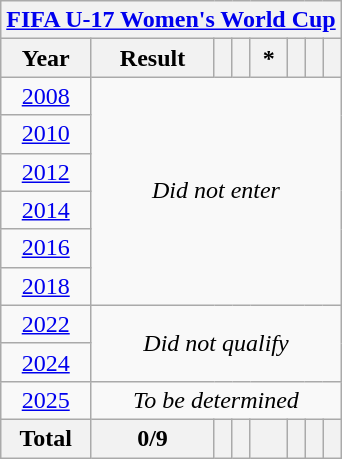<table class="wikitable" style="text-align: center;">
<tr>
<th colspan=9><a href='#'>FIFA U-17 Women's World Cup</a></th>
</tr>
<tr>
<th>Year</th>
<th>Result</th>
<th></th>
<th></th>
<th> *</th>
<th></th>
<th></th>
<th></th>
</tr>
<tr>
<td> <a href='#'>2008</a></td>
<td rowspan=6 colspan=8><em>Did not enter</em></td>
</tr>
<tr>
<td> <a href='#'>2010</a></td>
</tr>
<tr>
<td> <a href='#'>2012</a></td>
</tr>
<tr>
<td> <a href='#'>2014</a></td>
</tr>
<tr>
<td> <a href='#'>2016</a></td>
</tr>
<tr>
<td> <a href='#'>2018</a></td>
</tr>
<tr>
<td> <a href='#'>2022</a></td>
<td rowspan=2 colspan=7><em>Did not qualify</em></td>
</tr>
<tr>
<td> <a href='#'>2024</a></td>
</tr>
<tr>
<td> <a href='#'>2025</a></td>
<td colspan=7><em>To be determined</em></td>
</tr>
<tr>
<th>Total</th>
<th>0/9</th>
<th></th>
<th></th>
<th></th>
<th></th>
<th></th>
<th></th>
</tr>
</table>
